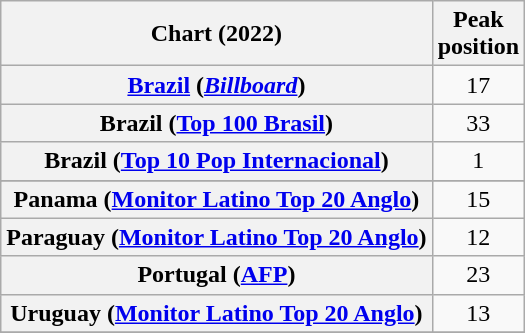<table class="wikitable sortable plainrowheaders" style="text-align:center">
<tr>
<th scope="col">Chart (2022)</th>
<th scope="col">Peak<br>position</th>
</tr>
<tr>
<th scope="row"><a href='#'>Brazil</a> (<em><a href='#'>Billboard</a></em>)</th>
<td>17</td>
</tr>
<tr>
<th scope="row">Brazil (<a href='#'>Top 100 Brasil</a>)</th>
<td>33</td>
</tr>
<tr>
<th scope="row">Brazil (<a href='#'>Top 10 Pop Internacional</a>)</th>
<td>1</td>
</tr>
<tr>
</tr>
<tr>
<th scope="row">Panama (<a href='#'>Monitor Latino Top 20 Anglo</a>)</th>
<td>15</td>
</tr>
<tr>
<th scope="row">Paraguay (<a href='#'>Monitor Latino Top 20 Anglo</a>)</th>
<td>12</td>
</tr>
<tr>
<th scope="row">Portugal (<a href='#'>AFP</a>)</th>
<td>23</td>
</tr>
<tr>
<th scope="row">Uruguay (<a href='#'>Monitor Latino Top 20 Anglo</a>)</th>
<td>13</td>
</tr>
<tr>
</tr>
</table>
